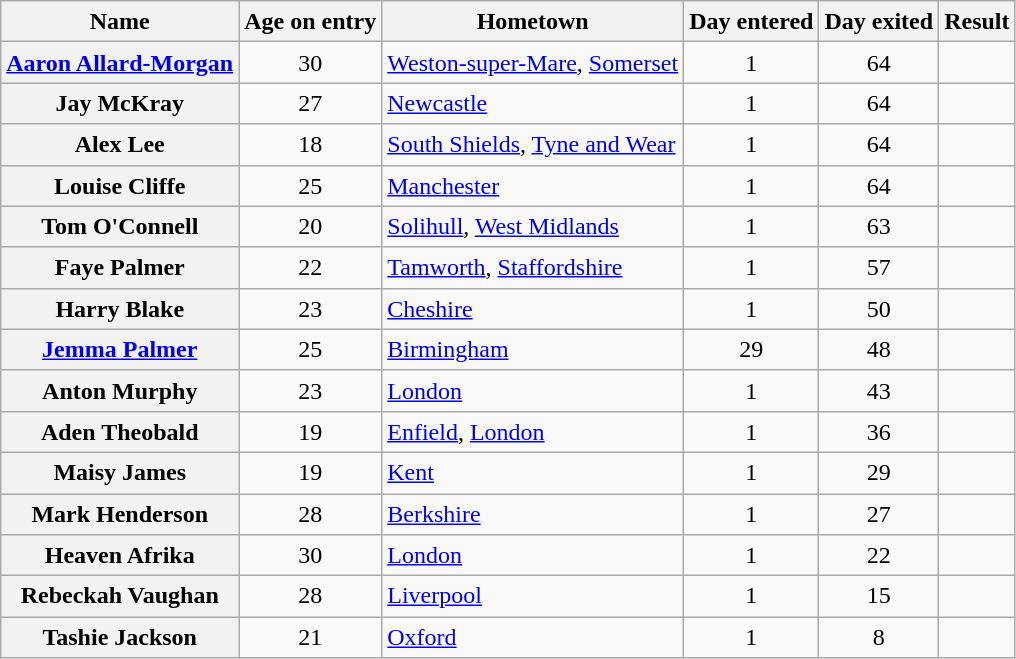<table class="wikitable sortable" style="text-align:left; line-height:20px; width:auto;">
<tr>
<th scope="col">Name</th>
<th scope="col">Age on entry</th>
<th scope="col">Hometown</th>
<th scope="col">Day entered</th>
<th scope="col">Day exited</th>
<th scope="col">Result</th>
</tr>
<tr>
<th scope="row"><a href='#'>Aaron Allard-Morgan</a></th>
<td align="center">30</td>
<td><a href='#'>Weston-super-Mare</a>, <a href='#'>Somerset</a></td>
<td align="center">1</td>
<td align="center">64</td>
<td></td>
</tr>
<tr>
<th scope="row">Jay McKray</th>
<td align="center">27</td>
<td><a href='#'>Newcastle</a></td>
<td align="center">1</td>
<td align="center">64</td>
<td></td>
</tr>
<tr>
<th scope="row">Alex Lee</th>
<td align="center">18</td>
<td><a href='#'>South Shields</a>, <a href='#'>Tyne and Wear</a></td>
<td align="center">1</td>
<td align="center">64</td>
<td></td>
</tr>
<tr>
<th scope="row">Louise Cliffe</th>
<td align="center">25</td>
<td><a href='#'>Manchester</a></td>
<td align="center">1</td>
<td align="center">64</td>
<td></td>
</tr>
<tr>
<th scope="row">Tom O'Connell</th>
<td align="center">20</td>
<td><a href='#'>Solihull</a>, <a href='#'>West Midlands</a></td>
<td align="center">1</td>
<td align="center">63</td>
<td></td>
</tr>
<tr>
<th scope="row">Faye Palmer</th>
<td align="center">22</td>
<td><a href='#'>Tamworth</a>, <a href='#'>Staffordshire</a></td>
<td align="center">1</td>
<td align="center">57</td>
<td></td>
</tr>
<tr>
<th scope="row">Harry Blake</th>
<td align="center">23</td>
<td><a href='#'>Cheshire</a></td>
<td align="center">1</td>
<td align="center">50</td>
<td></td>
</tr>
<tr>
<th scope="row"><a href='#'>Jemma Palmer</a></th>
<td align="center">25</td>
<td><a href='#'>Birmingham</a></td>
<td align="center">29</td>
<td align="center">48</td>
<td></td>
</tr>
<tr>
<th scope="row">Anton Murphy</th>
<td align="center">23</td>
<td><a href='#'>London</a></td>
<td align="center">1</td>
<td align="center">43</td>
<td></td>
</tr>
<tr>
<th scope="row">Aden Theobald</th>
<td align="center">19</td>
<td><a href='#'>Enfield</a>, <a href='#'>London</a></td>
<td align="center">1</td>
<td align="center">36</td>
<td></td>
</tr>
<tr>
<th scope="row">Maisy James</th>
<td align="center">19</td>
<td><a href='#'>Kent</a></td>
<td align="center">1</td>
<td align="center">29</td>
<td></td>
</tr>
<tr>
<th scope="row">Mark Henderson</th>
<td align="center">28</td>
<td><a href='#'>Berkshire</a></td>
<td align="center">1</td>
<td align="center">27</td>
<td></td>
</tr>
<tr>
<th scope="row">Heaven Afrika</th>
<td align="center">30</td>
<td><a href='#'>London</a></td>
<td align="center">1</td>
<td align="center">22</td>
<td></td>
</tr>
<tr>
<th scope="row">Rebeckah Vaughan</th>
<td align="center">28</td>
<td><a href='#'>Liverpool</a></td>
<td align="center">1</td>
<td align="center">15</td>
<td></td>
</tr>
<tr>
<th scope="row">Tashie Jackson</th>
<td align="center">21</td>
<td><a href='#'>Oxford</a></td>
<td align="center">1</td>
<td align="center">8</td>
<td></td>
</tr>
</table>
